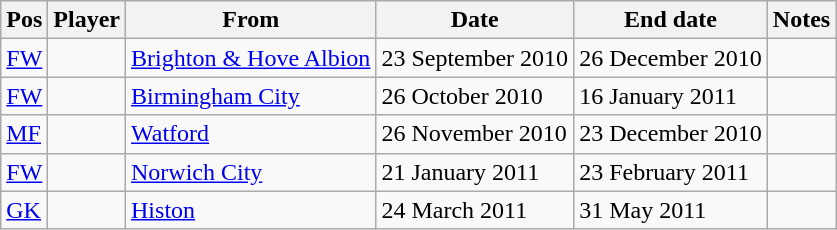<table class="wikitable">
<tr>
<th>Pos</th>
<th>Player</th>
<th>From</th>
<th>Date</th>
<th>End date</th>
<th>Notes</th>
</tr>
<tr --->
<td><a href='#'>FW</a></td>
<td></td>
<td><a href='#'>Brighton & Hove Albion</a></td>
<td>23 September 2010</td>
<td>26 December 2010</td>
<td></td>
</tr>
<tr --->
<td><a href='#'>FW</a></td>
<td></td>
<td><a href='#'>Birmingham City</a></td>
<td>26 October 2010</td>
<td>16 January 2011</td>
<td></td>
</tr>
<tr --->
<td><a href='#'>MF</a></td>
<td></td>
<td><a href='#'>Watford</a></td>
<td>26 November 2010</td>
<td>23 December 2010</td>
<td></td>
</tr>
<tr --->
<td><a href='#'>FW</a></td>
<td></td>
<td><a href='#'>Norwich City</a></td>
<td>21 January 2011</td>
<td>23 February 2011</td>
<td></td>
</tr>
<tr --->
<td><a href='#'>GK</a></td>
<td></td>
<td><a href='#'>Histon</a></td>
<td>24 March 2011</td>
<td>31 May 2011</td>
<td></td>
</tr>
</table>
